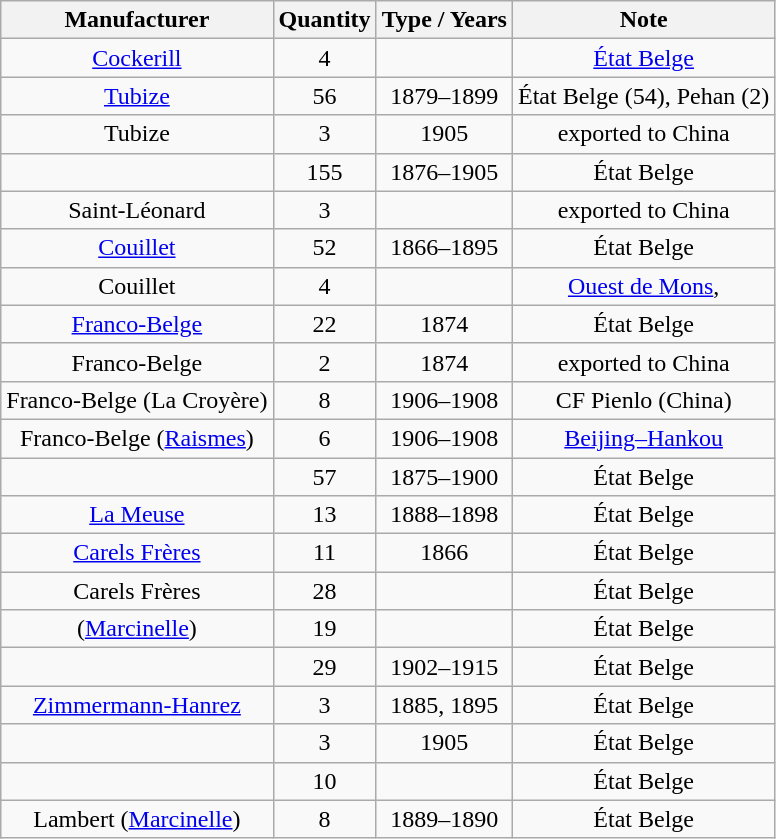<table class="wikitable" style=text-align:center>
<tr>
<th>Manufacturer</th>
<th>Quantity</th>
<th>Type / Years</th>
<th>Note</th>
</tr>
<tr>
<td><a href='#'>Cockerill</a></td>
<td>4</td>
<td></td>
<td><a href='#'>État Belge</a></td>
</tr>
<tr>
<td><a href='#'>Tubize</a></td>
<td>56</td>
<td>1879–1899</td>
<td>État Belge (54), Pehan (2)</td>
</tr>
<tr>
<td>Tubize</td>
<td>3</td>
<td>1905</td>
<td>exported to China</td>
</tr>
<tr>
<td></td>
<td>155</td>
<td>1876–1905</td>
<td>État Belge</td>
</tr>
<tr>
<td>Saint-Léonard</td>
<td>3</td>
<td></td>
<td>exported to China</td>
</tr>
<tr>
<td><a href='#'>Couillet</a></td>
<td>52</td>
<td>1866–1895</td>
<td>État Belge</td>
</tr>
<tr>
<td>Couillet</td>
<td>4</td>
<td></td>
<td><a href='#'>Ouest de Mons</a>, </td>
</tr>
<tr>
<td><a href='#'>Franco-Belge</a></td>
<td>22</td>
<td>1874</td>
<td>État Belge</td>
</tr>
<tr>
<td>Franco-Belge</td>
<td>2</td>
<td>1874</td>
<td>exported to China</td>
</tr>
<tr>
<td>Franco-Belge (La Croyère)</td>
<td>8</td>
<td>1906–1908</td>
<td>CF Pienlo (China)</td>
</tr>
<tr>
<td>Franco-Belge (<a href='#'>Raismes</a>)</td>
<td>6</td>
<td>1906–1908</td>
<td><a href='#'>Beijing–Hankou</a></td>
</tr>
<tr>
<td></td>
<td>57</td>
<td>1875–1900</td>
<td>État Belge</td>
</tr>
<tr>
<td><a href='#'>La Meuse</a></td>
<td>13</td>
<td>1888–1898</td>
<td>État Belge</td>
</tr>
<tr>
<td><a href='#'>Carels Frères</a></td>
<td>11</td>
<td>1866</td>
<td>État Belge</td>
</tr>
<tr>
<td>Carels Frères</td>
<td>28</td>
<td></td>
<td>État Belge</td>
</tr>
<tr>
<td> (<a href='#'>Marcinelle</a>)</td>
<td>19</td>
<td></td>
<td>État Belge</td>
</tr>
<tr>
<td></td>
<td>29</td>
<td>1902–1915</td>
<td>État Belge</td>
</tr>
<tr>
<td><a href='#'>Zimmermann-Hanrez</a></td>
<td>3</td>
<td>1885, 1895</td>
<td>État Belge</td>
</tr>
<tr>
<td></td>
<td>3</td>
<td>1905</td>
<td>État Belge</td>
</tr>
<tr>
<td></td>
<td>10</td>
<td></td>
<td>État Belge</td>
</tr>
<tr>
<td>Lambert (<a href='#'>Marcinelle</a>)</td>
<td>8</td>
<td>1889–1890</td>
<td>État Belge</td>
</tr>
</table>
